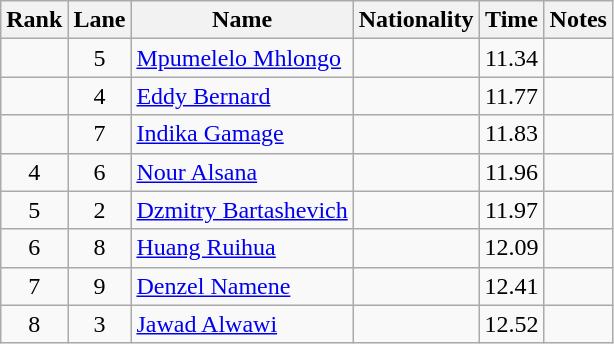<table class="wikitable sortable" style="text-align:center">
<tr>
<th>Rank</th>
<th>Lane</th>
<th>Name</th>
<th>Nationality</th>
<th>Time</th>
<th>Notes</th>
</tr>
<tr>
<td></td>
<td>5</td>
<td align="left"><a href='#'>Mpumelelo Mhlongo</a></td>
<td align="left"></td>
<td>11.34</td>
<td></td>
</tr>
<tr>
<td></td>
<td>4</td>
<td align="left"><a href='#'>Eddy Bernard</a></td>
<td align="left"></td>
<td>11.77</td>
<td></td>
</tr>
<tr>
<td></td>
<td>7</td>
<td align="left"><a href='#'>Indika Gamage</a></td>
<td align="left"></td>
<td>11.83</td>
<td></td>
</tr>
<tr>
<td>4</td>
<td>6</td>
<td align="left"><a href='#'>Nour Alsana</a></td>
<td align="left"></td>
<td>11.96</td>
<td></td>
</tr>
<tr>
<td>5</td>
<td>2</td>
<td align="left"><a href='#'>Dzmitry Bartashevich</a></td>
<td align="left"></td>
<td>11.97</td>
<td></td>
</tr>
<tr>
<td>6</td>
<td>8</td>
<td align="left"><a href='#'>Huang Ruihua</a></td>
<td align="left"></td>
<td>12.09</td>
<td></td>
</tr>
<tr>
<td>7</td>
<td>9</td>
<td align="left"><a href='#'>Denzel Namene</a></td>
<td align="left"></td>
<td>12.41</td>
<td></td>
</tr>
<tr>
<td>8</td>
<td>3</td>
<td align="left"><a href='#'>Jawad Alwawi</a></td>
<td align="left"></td>
<td>12.52</td>
<td></td>
</tr>
</table>
